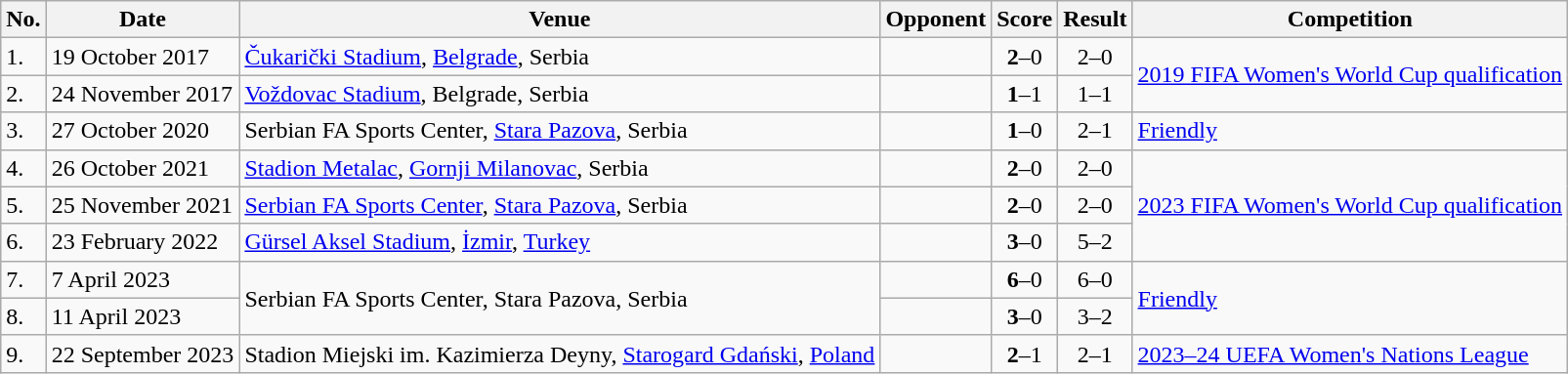<table class="wikitable">
<tr>
<th>No.</th>
<th>Date</th>
<th>Venue</th>
<th>Opponent</th>
<th>Score</th>
<th>Result</th>
<th>Competition</th>
</tr>
<tr>
<td>1.</td>
<td>19 October 2017</td>
<td><a href='#'>Čukarički Stadium</a>, <a href='#'>Belgrade</a>, Serbia</td>
<td></td>
<td align=center><strong>2</strong>–0</td>
<td align=center>2–0</td>
<td rowspan=2><a href='#'>2019 FIFA Women's World Cup qualification</a></td>
</tr>
<tr>
<td>2.</td>
<td>24 November 2017</td>
<td><a href='#'>Voždovac Stadium</a>, Belgrade, Serbia</td>
<td></td>
<td align=center><strong>1</strong>–1</td>
<td align=center>1–1</td>
</tr>
<tr>
<td>3.</td>
<td>27 October 2020</td>
<td>Serbian FA Sports Center, <a href='#'>Stara Pazova</a>, Serbia</td>
<td></td>
<td align=center><strong>1</strong>–0</td>
<td align=center>2–1</td>
<td><a href='#'>Friendly</a></td>
</tr>
<tr>
<td>4.</td>
<td>26 October 2021</td>
<td><a href='#'>Stadion Metalac</a>, <a href='#'>Gornji Milanovac</a>, Serbia</td>
<td></td>
<td align=center><strong>2</strong>–0</td>
<td align=center>2–0</td>
<td rowspan=3><a href='#'>2023 FIFA Women's World Cup qualification</a></td>
</tr>
<tr>
<td>5.</td>
<td>25 November 2021</td>
<td><a href='#'>Serbian FA Sports Center</a>, <a href='#'>Stara Pazova</a>, Serbia</td>
<td></td>
<td align=center><strong>2</strong>–0</td>
<td align=center>2–0</td>
</tr>
<tr>
<td>6.</td>
<td>23 February 2022</td>
<td><a href='#'>Gürsel Aksel Stadium</a>, <a href='#'>İzmir</a>, <a href='#'>Turkey</a></td>
<td></td>
<td align=center><strong>3</strong>–0</td>
<td align=center>5–2</td>
</tr>
<tr>
<td>7.</td>
<td>7 April 2023</td>
<td rowspan=2>Serbian FA Sports Center, Stara Pazova, Serbia</td>
<td></td>
<td align=center><strong>6</strong>–0</td>
<td align=center>6–0</td>
<td rowspan=2><a href='#'>Friendly</a></td>
</tr>
<tr>
<td>8.</td>
<td>11 April 2023</td>
<td></td>
<td align=center><strong>3</strong>–0</td>
<td align=center>3–2</td>
</tr>
<tr>
<td>9.</td>
<td>22 September 2023</td>
<td>Stadion Miejski im. Kazimierza Deyny, <a href='#'>Starogard Gdański</a>, <a href='#'>Poland</a></td>
<td></td>
<td align=center><strong>2</strong>–1</td>
<td align=center>2–1</td>
<td><a href='#'>2023–24 UEFA Women's Nations League</a></td>
</tr>
</table>
